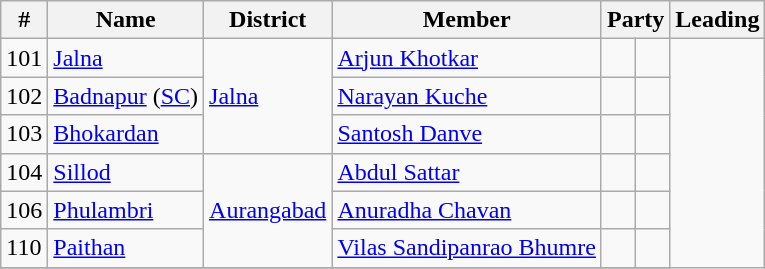<table class="wikitable">
<tr>
<th>#</th>
<th>Name</th>
<th>District</th>
<th>Member</th>
<th colspan="2">Party</th>
<th colspan=2>Leading<br></th>
</tr>
<tr>
<td>101</td>
<td><a href='#'>Jalna</a></td>
<td rowspan="3"><a href='#'>Jalna</a></td>
<td><a href='#'>Arjun Khotkar</a></td>
<td></td>
<td></td>
</tr>
<tr>
<td>102</td>
<td><a href='#'>Badnapur</a> (<a href='#'>SC</a>)</td>
<td><a href='#'>Narayan Kuche</a></td>
<td></td>
<td></td>
</tr>
<tr>
<td>103</td>
<td><a href='#'>Bhokardan</a></td>
<td><a href='#'>Santosh Danve</a></td>
<td></td>
<td></td>
</tr>
<tr>
<td>104</td>
<td><a href='#'>Sillod</a></td>
<td rowspan="3"><a href='#'>Aurangabad</a></td>
<td><a href='#'>Abdul Sattar</a></td>
<td></td>
<td></td>
</tr>
<tr>
<td>106</td>
<td><a href='#'>Phulambri</a></td>
<td><a href='#'>Anuradha Chavan</a></td>
<td></td>
<td></td>
</tr>
<tr>
<td>110</td>
<td><a href='#'>Paithan</a></td>
<td><a href='#'>Vilas Sandipanrao Bhumre</a></td>
<td></td>
<td></td>
</tr>
<tr>
</tr>
</table>
